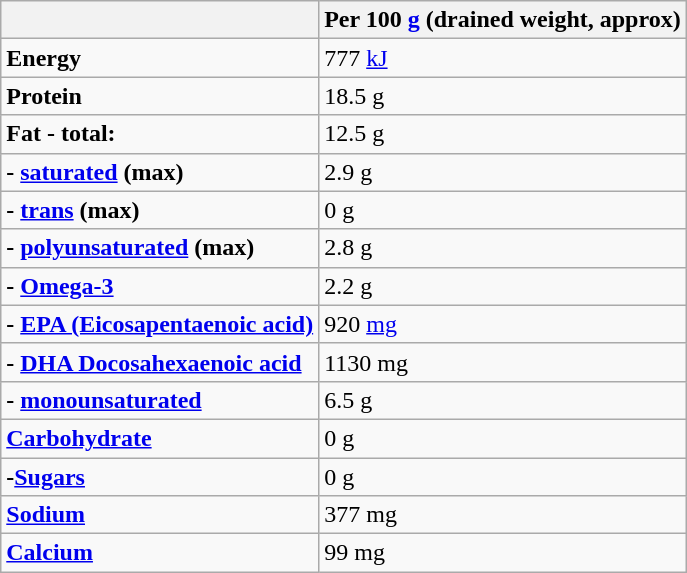<table class="wikitable">
<tr>
<th></th>
<th>Per 100 <a href='#'>g</a> (drained weight, approx)</th>
</tr>
<tr>
<td><strong>Energy</strong></td>
<td>777 <a href='#'>kJ</a></td>
</tr>
<tr>
<td><strong>Protein</strong></td>
<td>18.5 g</td>
</tr>
<tr>
<td><strong>Fat - total:</strong></td>
<td>12.5 g</td>
</tr>
<tr>
<td><strong>- <a href='#'>saturated</a> (max)</strong></td>
<td>2.9 g</td>
</tr>
<tr>
<td><strong>- <a href='#'>trans</a> (max)</strong></td>
<td>0 g</td>
</tr>
<tr>
<td><strong>- <a href='#'>polyunsaturated</a> (max)</strong></td>
<td>2.8 g</td>
</tr>
<tr>
<td><strong>- <a href='#'>Omega-3</a></strong></td>
<td>2.2 g</td>
</tr>
<tr>
<td><strong>- <a href='#'>EPA (Eicosapentaenoic acid)</a></strong></td>
<td>920 <a href='#'>mg</a></td>
</tr>
<tr>
<td><strong>- <a href='#'>DHA Docosahexaenoic acid</a></strong></td>
<td>1130 mg</td>
</tr>
<tr>
<td><strong>- <a href='#'>monounsaturated</a></strong></td>
<td>6.5 g</td>
</tr>
<tr>
<td><strong><a href='#'>Carbohydrate</a></strong></td>
<td>0 g</td>
</tr>
<tr>
<td><strong>-<a href='#'>Sugars</a></strong></td>
<td>0 g</td>
</tr>
<tr>
<td><strong><a href='#'>Sodium</a></strong></td>
<td>377 mg</td>
</tr>
<tr>
<td><strong><a href='#'>Calcium</a></strong></td>
<td>99 mg</td>
</tr>
</table>
